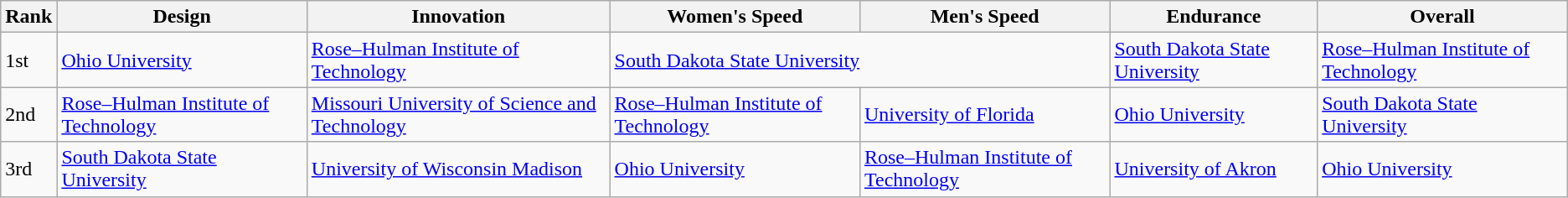<table class="wikitable mw-collapsible">
<tr>
<th>Rank</th>
<th>Design</th>
<th>Innovation</th>
<th>Women's Speed</th>
<th>Men's Speed</th>
<th>Endurance</th>
<th>Overall</th>
</tr>
<tr>
<td>1st</td>
<td><a href='#'>Ohio University</a></td>
<td><a href='#'>Rose–Hulman Institute of Technology</a></td>
<td colspan="2"><a href='#'>South Dakota State University</a></td>
<td><a href='#'>South Dakota State University</a></td>
<td><a href='#'>Rose–Hulman Institute of Technology</a></td>
</tr>
<tr>
<td>2nd</td>
<td><a href='#'>Rose–Hulman Institute of Technology</a></td>
<td><a href='#'>Missouri University of Science and Technology</a></td>
<td><a href='#'>Rose–Hulman Institute of Technology</a></td>
<td><a href='#'>University of Florida</a></td>
<td><a href='#'>Ohio University</a></td>
<td><a href='#'>South Dakota State University</a></td>
</tr>
<tr>
<td>3rd</td>
<td><a href='#'>South Dakota State University</a></td>
<td><a href='#'>University of Wisconsin Madison</a></td>
<td><a href='#'>Ohio University</a></td>
<td><a href='#'>Rose–Hulman Institute of Technology</a></td>
<td><a href='#'>University of Akron</a></td>
<td><a href='#'>Ohio University</a></td>
</tr>
</table>
